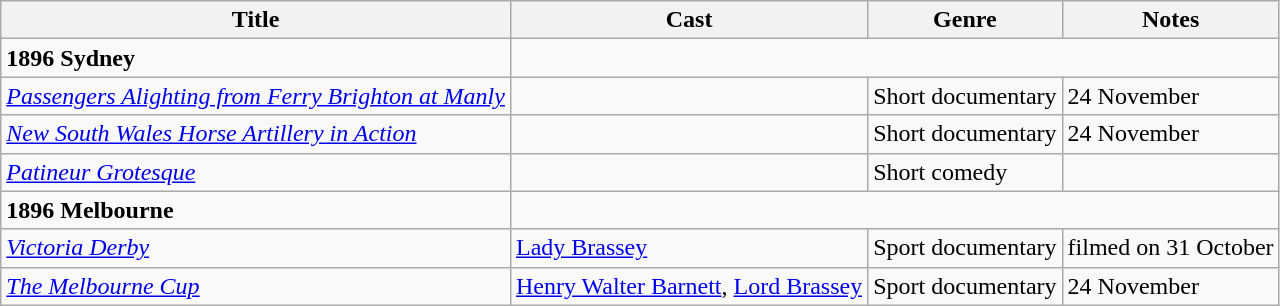<table class="wikitable">
<tr>
<th>Title</th>
<th>Cast</th>
<th>Genre</th>
<th>Notes</th>
</tr>
<tr>
<td><strong>1896 Sydney</strong></td>
</tr>
<tr>
<td><em><a href='#'>Passengers Alighting from Ferry Brighton at Manly</a></em></td>
<td></td>
<td>Short documentary</td>
<td>24 November </td>
</tr>
<tr>
<td><em><a href='#'>New South Wales Horse Artillery in Action</a></em></td>
<td></td>
<td>Short documentary</td>
<td>24 November </td>
</tr>
<tr>
<td><em><a href='#'>Patineur Grotesque</a></em></td>
<td></td>
<td>Short comedy</td>
<td></td>
</tr>
<tr>
<td><strong>1896 Melbourne</strong></td>
</tr>
<tr>
<td><em><a href='#'>Victoria Derby</a></em></td>
<td><a href='#'>Lady Brassey</a></td>
<td>Sport documentary</td>
<td>filmed on 31 October</td>
</tr>
<tr>
<td><em><a href='#'>The Melbourne Cup</a></em></td>
<td><a href='#'>Henry Walter Barnett</a>, <a href='#'>Lord Brassey</a></td>
<td>Sport documentary</td>
<td>24 November </td>
</tr>
</table>
